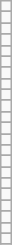<table class="wikitable" >
<tr>
<td><tr></ref></td>
</tr>
<tr>
<td><tr></ref></td>
</tr>
<tr>
<td><tr></ref></td>
</tr>
<tr>
<td><tr></ref></td>
</tr>
<tr>
<td><tr></ref></td>
</tr>
<tr>
<td><tr></ref></td>
</tr>
<tr>
<td><tr></ref></td>
</tr>
<tr>
<td><tr></ref></td>
</tr>
<tr>
<td><tr></ref></td>
</tr>
<tr>
<td><tr></ref></td>
</tr>
<tr>
<td><tr></ref></td>
</tr>
<tr>
<td><tr></ref></td>
</tr>
<tr>
<td><tr></ref></td>
</tr>
<tr>
<td><tr></ref></td>
</tr>
<tr>
<td><tr></ref></td>
</tr>
<tr>
<td><tr></ref></td>
</tr>
<tr>
<td><tr></ref></td>
</tr>
<tr>
<td><tr></ref></td>
</tr>
<tr>
<td><tr></ref></td>
</tr>
<tr>
<td><tr></ref></td>
</tr>
<tr>
<td><tr></ref></td>
</tr>
<tr>
<td><tr></ref></td>
</tr>
</table>
